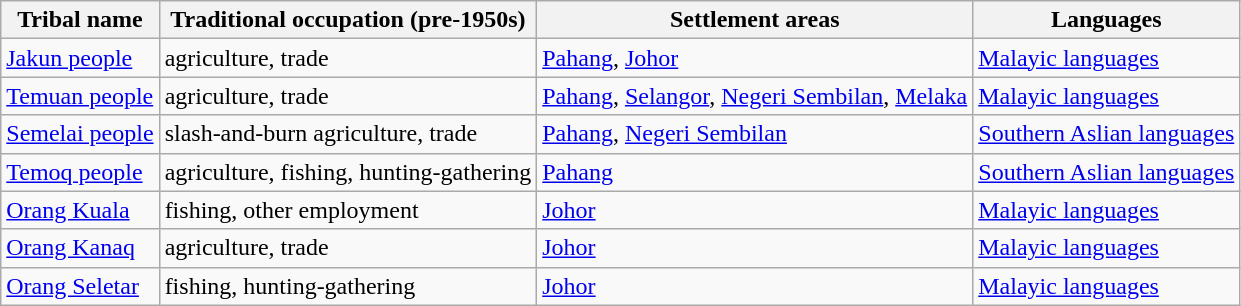<table class="wikitable">
<tr>
<th>Tribal name</th>
<th>Traditional occupation (pre-1950s)</th>
<th>Settlement areas</th>
<th>Languages</th>
</tr>
<tr>
<td><a href='#'>Jakun people</a></td>
<td>agriculture, trade</td>
<td><a href='#'>Pahang</a>, <a href='#'>Johor</a></td>
<td><a href='#'>Malayic languages</a></td>
</tr>
<tr>
<td><a href='#'>Temuan people</a></td>
<td>agriculture, trade</td>
<td><a href='#'>Pahang</a>, <a href='#'>Selangor</a>, <a href='#'>Negeri Sembilan</a>, <a href='#'>Melaka</a></td>
<td><a href='#'>Malayic languages</a></td>
</tr>
<tr>
<td><a href='#'>Semelai people</a></td>
<td>slash-and-burn agriculture, trade</td>
<td><a href='#'>Pahang</a>, <a href='#'>Negeri Sembilan</a></td>
<td><a href='#'>Southern Aslian languages</a></td>
</tr>
<tr>
<td><a href='#'>Temoq people</a></td>
<td>agriculture, fishing, hunting-gathering</td>
<td><a href='#'>Pahang</a></td>
<td><a href='#'>Southern Aslian languages</a></td>
</tr>
<tr>
<td><a href='#'>Orang Kuala</a></td>
<td>fishing, other employment</td>
<td><a href='#'>Johor</a></td>
<td><a href='#'>Malayic languages</a></td>
</tr>
<tr>
<td><a href='#'>Orang Kanaq</a></td>
<td>agriculture, trade</td>
<td><a href='#'>Johor</a></td>
<td><a href='#'>Malayic languages</a></td>
</tr>
<tr>
<td><a href='#'>Orang Seletar</a></td>
<td>fishing, hunting-gathering</td>
<td><a href='#'>Johor</a></td>
<td><a href='#'>Malayic languages</a></td>
</tr>
</table>
